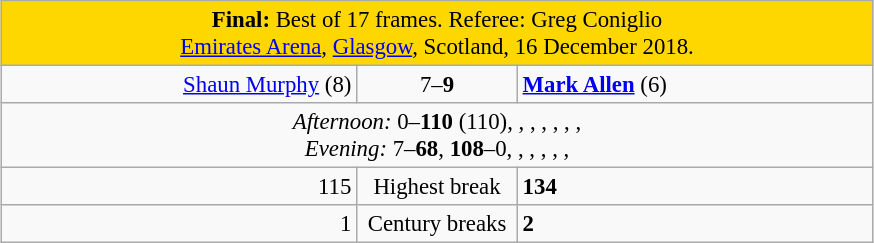<table class="wikitable" style="font-size: 95%; margin: 1em auto 1em auto;">
<tr>
<td colspan="3"  style="text-align:center; background:gold;"><strong>Final:</strong> Best of 17 frames. Referee: Greg Coniglio<br> <a href='#'>Emirates Arena</a>, <a href='#'>Glasgow</a>, Scotland, 16 December 2018.</td>
</tr>
<tr>
<td style="width:230px; text-align:right;"><a href='#'>Shaun Murphy</a> (8)<br></td>
<td style="width:100px; text-align:center;">7–<strong>9</strong></td>
<td style="width:230px;"><strong><a href='#'>Mark Allen</a></strong> (6)<br></td>
</tr>
<tr>
<td colspan="3"  style="text-align:center; font-size:100%;"><em>Afternoon:</em> 0–<strong>110</strong> (110), , , , , , , <br><em>Evening:</em> 7–<strong>68</strong>, <strong>108</strong>–0, , , , , , </td>
</tr>
<tr>
<td style="text-align:right;">115</td>
<td style="text-align:center;">Highest break</td>
<td><strong>134</strong></td>
</tr>
<tr>
<td style="text-align:right;">1</td>
<td style="text-align:center;">Century breaks</td>
<td><strong>2</strong></td>
</tr>
</table>
